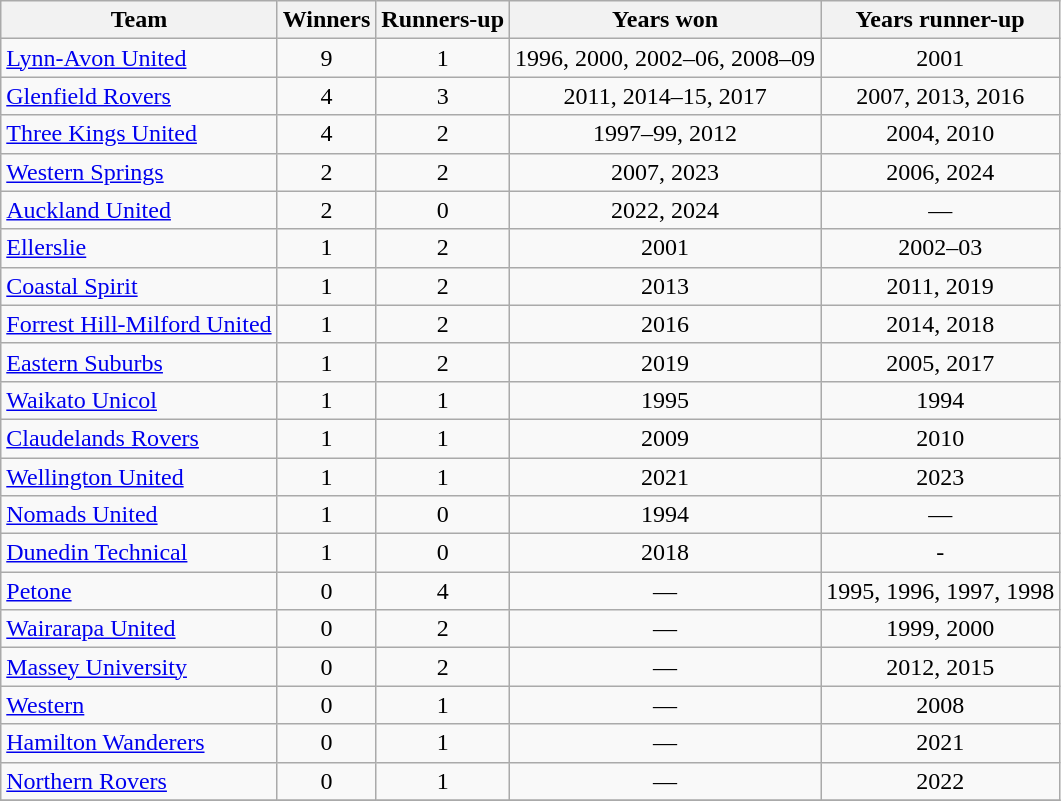<table class="wikitable plainrowheaders sortable">
<tr>
<th scope=col>Team</th>
<th scope=col>Winners</th>
<th scope=col>Runners-up</th>
<th scope=col class="unsortable">Years won</th>
<th scope=col class="unsortable">Years runner-up</th>
</tr>
<tr>
<td><a href='#'>Lynn-Avon United</a></td>
<td align=center>9</td>
<td align=center>1</td>
<td align=center>1996, 2000, 2002–06, 2008–09</td>
<td align=center>2001</td>
</tr>
<tr>
<td><a href='#'>Glenfield Rovers</a></td>
<td align=center>4</td>
<td align=center>3</td>
<td align=center>2011, 2014–15, 2017</td>
<td align=center>2007, 2013, 2016</td>
</tr>
<tr>
<td><a href='#'>Three Kings United</a></td>
<td align=center>4</td>
<td align=center>2</td>
<td align=center>1997–99, 2012</td>
<td align=center>2004, 2010</td>
</tr>
<tr>
<td><a href='#'>Western Springs</a></td>
<td align=center>2</td>
<td align=center>2</td>
<td align=center>2007, 2023</td>
<td align=center>2006, 2024</td>
</tr>
<tr>
<td><a href='#'>Auckland United</a></td>
<td align=center>2</td>
<td align=center>0</td>
<td align=center>2022, 2024</td>
<td align=center>—</td>
</tr>
<tr>
<td><a href='#'>Ellerslie</a></td>
<td align=center>1</td>
<td align=center>2</td>
<td align=center>2001</td>
<td align=center>2002–03</td>
</tr>
<tr>
<td><a href='#'>Coastal Spirit</a></td>
<td align=center>1</td>
<td align=center>2</td>
<td align=center>2013</td>
<td align=center>2011, 2019</td>
</tr>
<tr>
<td><a href='#'>Forrest Hill-Milford United</a></td>
<td align=center>1</td>
<td align=center>2</td>
<td align=center>2016</td>
<td align=center>2014, 2018</td>
</tr>
<tr>
<td><a href='#'>Eastern Suburbs</a></td>
<td align=center>1</td>
<td align=center>2</td>
<td align=center>2019</td>
<td align=center>2005, 2017</td>
</tr>
<tr>
<td><a href='#'>Waikato Unicol</a></td>
<td align=center>1</td>
<td align=center>1</td>
<td align=center>1995</td>
<td align=center>1994</td>
</tr>
<tr>
<td><a href='#'>Claudelands Rovers</a></td>
<td align=center>1</td>
<td align=center>1</td>
<td align=center>2009</td>
<td align=center>2010</td>
</tr>
<tr>
<td><a href='#'>Wellington United</a></td>
<td align=center>1</td>
<td align=center>1</td>
<td align=center>2021</td>
<td align=center>2023</td>
</tr>
<tr>
<td><a href='#'>Nomads United</a></td>
<td align=center>1</td>
<td align=center>0</td>
<td align=center>1994</td>
<td align=center>—</td>
</tr>
<tr>
<td><a href='#'>Dunedin Technical</a></td>
<td align=center>1</td>
<td align=center>0</td>
<td align=center>2018</td>
<td align=center>-</td>
</tr>
<tr>
<td><a href='#'>Petone</a></td>
<td align=center>0</td>
<td align=center>4</td>
<td align=center>—</td>
<td align=center>1995, 1996, 1997, 1998</td>
</tr>
<tr>
<td><a href='#'>Wairarapa United</a></td>
<td align=center>0</td>
<td align=center>2</td>
<td align=center>—</td>
<td align=center>1999, 2000</td>
</tr>
<tr>
<td><a href='#'>Massey University</a></td>
<td align=center>0</td>
<td align=center>2</td>
<td align=center>—</td>
<td align=center>2012, 2015</td>
</tr>
<tr>
<td><a href='#'>Western</a></td>
<td align=center>0</td>
<td align=center>1</td>
<td align=center>—</td>
<td align=center>2008</td>
</tr>
<tr>
<td><a href='#'>Hamilton Wanderers</a></td>
<td align=center>0</td>
<td align=center>1</td>
<td align=center>—</td>
<td align=center>2021</td>
</tr>
<tr>
<td><a href='#'>Northern Rovers</a></td>
<td align=center>0</td>
<td align=center>1</td>
<td align=center>—</td>
<td align=center>2022</td>
</tr>
<tr>
</tr>
</table>
